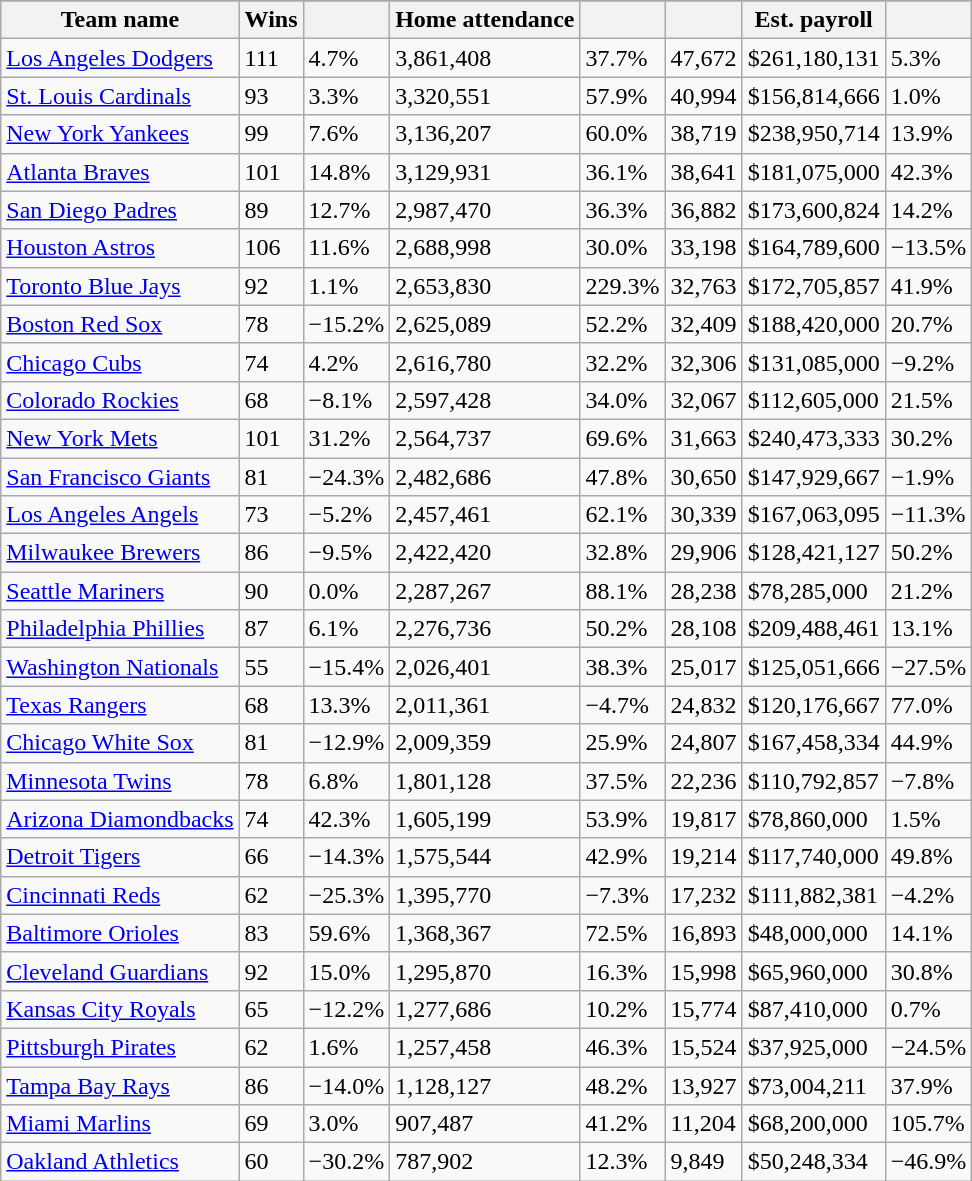<table class="wikitable sortable">
<tr style="text-align:center; font-size:larger;">
</tr>
<tr>
<th>Team name</th>
<th>Wins</th>
<th></th>
<th>Home attendance</th>
<th></th>
<th></th>
<th>Est. payroll</th>
<th></th>
</tr>
<tr>
<td><a href='#'>Los Angeles Dodgers</a></td>
<td>111</td>
<td>4.7%</td>
<td>3,861,408</td>
<td>37.7%</td>
<td>47,672</td>
<td>$261,180,131</td>
<td>5.3%</td>
</tr>
<tr>
<td><a href='#'>St. Louis Cardinals</a></td>
<td>93</td>
<td>3.3%</td>
<td>3,320,551</td>
<td>57.9%</td>
<td>40,994</td>
<td>$156,814,666</td>
<td>1.0%</td>
</tr>
<tr>
<td><a href='#'>New York Yankees</a></td>
<td>99</td>
<td>7.6%</td>
<td>3,136,207</td>
<td>60.0%</td>
<td>38,719</td>
<td>$238,950,714</td>
<td>13.9%</td>
</tr>
<tr>
<td><a href='#'>Atlanta Braves</a></td>
<td>101</td>
<td>14.8%</td>
<td>3,129,931</td>
<td>36.1%</td>
<td>38,641</td>
<td>$181,075,000</td>
<td>42.3%</td>
</tr>
<tr>
<td><a href='#'>San Diego Padres</a></td>
<td>89</td>
<td>12.7%</td>
<td>2,987,470</td>
<td>36.3%</td>
<td>36,882</td>
<td>$173,600,824</td>
<td>14.2%</td>
</tr>
<tr>
<td><a href='#'>Houston Astros</a></td>
<td>106</td>
<td>11.6%</td>
<td>2,688,998</td>
<td>30.0%</td>
<td>33,198</td>
<td>$164,789,600</td>
<td>−13.5%</td>
</tr>
<tr>
<td><a href='#'>Toronto Blue Jays</a></td>
<td>92</td>
<td>1.1%</td>
<td>2,653,830</td>
<td>229.3%</td>
<td>32,763</td>
<td>$172,705,857</td>
<td>41.9%</td>
</tr>
<tr>
<td><a href='#'>Boston Red Sox</a></td>
<td>78</td>
<td>−15.2%</td>
<td>2,625,089</td>
<td>52.2%</td>
<td>32,409</td>
<td>$188,420,000</td>
<td>20.7%</td>
</tr>
<tr>
<td><a href='#'>Chicago Cubs</a></td>
<td>74</td>
<td>4.2%</td>
<td>2,616,780</td>
<td>32.2%</td>
<td>32,306</td>
<td>$131,085,000</td>
<td>−9.2%</td>
</tr>
<tr>
<td><a href='#'>Colorado Rockies</a></td>
<td>68</td>
<td>−8.1%</td>
<td>2,597,428</td>
<td>34.0%</td>
<td>32,067</td>
<td>$112,605,000</td>
<td>21.5%</td>
</tr>
<tr>
<td><a href='#'>New York Mets</a></td>
<td>101</td>
<td>31.2%</td>
<td>2,564,737</td>
<td>69.6%</td>
<td>31,663</td>
<td>$240,473,333</td>
<td>30.2%</td>
</tr>
<tr>
<td><a href='#'>San Francisco Giants</a></td>
<td>81</td>
<td>−24.3%</td>
<td>2,482,686</td>
<td>47.8%</td>
<td>30,650</td>
<td>$147,929,667</td>
<td>−1.9%</td>
</tr>
<tr>
<td><a href='#'>Los Angeles Angels</a></td>
<td>73</td>
<td>−5.2%</td>
<td>2,457,461</td>
<td>62.1%</td>
<td>30,339</td>
<td>$167,063,095</td>
<td>−11.3%</td>
</tr>
<tr>
<td><a href='#'>Milwaukee Brewers</a></td>
<td>86</td>
<td>−9.5%</td>
<td>2,422,420</td>
<td>32.8%</td>
<td>29,906</td>
<td>$128,421,127</td>
<td>50.2%</td>
</tr>
<tr>
<td><a href='#'>Seattle Mariners</a></td>
<td>90</td>
<td>0.0%</td>
<td>2,287,267</td>
<td>88.1%</td>
<td>28,238</td>
<td>$78,285,000</td>
<td>21.2%</td>
</tr>
<tr>
<td><a href='#'>Philadelphia Phillies</a></td>
<td>87</td>
<td>6.1%</td>
<td>2,276,736</td>
<td>50.2%</td>
<td>28,108</td>
<td>$209,488,461</td>
<td>13.1%</td>
</tr>
<tr>
<td><a href='#'>Washington Nationals</a></td>
<td>55</td>
<td>−15.4%</td>
<td>2,026,401</td>
<td>38.3%</td>
<td>25,017</td>
<td>$125,051,666</td>
<td>−27.5%</td>
</tr>
<tr>
<td><a href='#'>Texas Rangers</a></td>
<td>68</td>
<td>13.3%</td>
<td>2,011,361</td>
<td>−4.7%</td>
<td>24,832</td>
<td>$120,176,667</td>
<td>77.0%</td>
</tr>
<tr>
<td><a href='#'>Chicago White Sox</a></td>
<td>81</td>
<td>−12.9%</td>
<td>2,009,359</td>
<td>25.9%</td>
<td>24,807</td>
<td>$167,458,334</td>
<td>44.9%</td>
</tr>
<tr>
<td><a href='#'>Minnesota Twins</a></td>
<td>78</td>
<td>6.8%</td>
<td>1,801,128</td>
<td>37.5%</td>
<td>22,236</td>
<td>$110,792,857</td>
<td>−7.8%</td>
</tr>
<tr>
<td><a href='#'>Arizona Diamondbacks</a></td>
<td>74</td>
<td>42.3%</td>
<td>1,605,199</td>
<td>53.9%</td>
<td>19,817</td>
<td>$78,860,000</td>
<td>1.5%</td>
</tr>
<tr>
<td><a href='#'>Detroit Tigers</a></td>
<td>66</td>
<td>−14.3%</td>
<td>1,575,544</td>
<td>42.9%</td>
<td>19,214</td>
<td>$117,740,000</td>
<td>49.8%</td>
</tr>
<tr>
<td><a href='#'>Cincinnati Reds</a></td>
<td>62</td>
<td>−25.3%</td>
<td>1,395,770</td>
<td>−7.3%</td>
<td>17,232</td>
<td>$111,882,381</td>
<td>−4.2%</td>
</tr>
<tr>
<td><a href='#'>Baltimore Orioles</a></td>
<td>83</td>
<td>59.6%</td>
<td>1,368,367</td>
<td>72.5%</td>
<td>16,893</td>
<td>$48,000,000</td>
<td>14.1%</td>
</tr>
<tr>
<td><a href='#'>Cleveland Guardians</a></td>
<td>92</td>
<td>15.0%</td>
<td>1,295,870</td>
<td>16.3%</td>
<td>15,998</td>
<td>$65,960,000</td>
<td>30.8%</td>
</tr>
<tr>
<td><a href='#'>Kansas City Royals</a></td>
<td>65</td>
<td>−12.2%</td>
<td>1,277,686</td>
<td>10.2%</td>
<td>15,774</td>
<td>$87,410,000</td>
<td>0.7%</td>
</tr>
<tr>
<td><a href='#'>Pittsburgh Pirates</a></td>
<td>62</td>
<td>1.6%</td>
<td>1,257,458</td>
<td>46.3%</td>
<td>15,524</td>
<td>$37,925,000</td>
<td>−24.5%</td>
</tr>
<tr>
<td><a href='#'>Tampa Bay Rays</a></td>
<td>86</td>
<td>−14.0%</td>
<td>1,128,127</td>
<td>48.2%</td>
<td>13,927</td>
<td>$73,004,211</td>
<td>37.9%</td>
</tr>
<tr>
<td><a href='#'>Miami Marlins</a></td>
<td>69</td>
<td>3.0%</td>
<td>907,487</td>
<td>41.2%</td>
<td>11,204</td>
<td>$68,200,000</td>
<td>105.7%</td>
</tr>
<tr>
<td><a href='#'>Oakland Athletics</a></td>
<td>60</td>
<td>−30.2%</td>
<td>787,902</td>
<td>12.3%</td>
<td>9,849</td>
<td>$50,248,334</td>
<td>−46.9%</td>
</tr>
</table>
